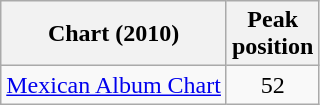<table class="wikitable sortable">
<tr>
<th>Chart (2010)</th>
<th>Peak<br>position</th>
</tr>
<tr>
<td><a href='#'>Mexican Album Chart</a></td>
<td style="text-align:center;">52</td>
</tr>
</table>
